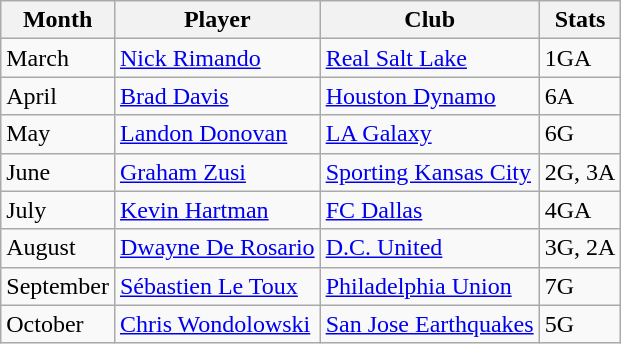<table class="wikitable">
<tr>
<th>Month</th>
<th>Player</th>
<th>Club</th>
<th>Stats</th>
</tr>
<tr>
<td>March</td>
<td> <a href='#'>Nick Rimando</a></td>
<td><a href='#'>Real Salt Lake</a></td>
<td>1GA</td>
</tr>
<tr>
<td>April</td>
<td> <a href='#'>Brad Davis</a></td>
<td><a href='#'>Houston Dynamo</a></td>
<td>6A</td>
</tr>
<tr>
<td>May</td>
<td> <a href='#'>Landon Donovan</a></td>
<td><a href='#'>LA Galaxy</a></td>
<td>6G</td>
</tr>
<tr>
<td>June</td>
<td> <a href='#'>Graham Zusi</a></td>
<td><a href='#'>Sporting Kansas City</a></td>
<td>2G, 3A</td>
</tr>
<tr>
<td>July</td>
<td> <a href='#'>Kevin Hartman</a></td>
<td><a href='#'>FC Dallas</a></td>
<td>4GA</td>
</tr>
<tr>
<td>August</td>
<td> <a href='#'>Dwayne De Rosario</a></td>
<td><a href='#'>D.C. United</a></td>
<td>3G, 2A</td>
</tr>
<tr>
<td>September</td>
<td> <a href='#'>Sébastien Le Toux</a></td>
<td><a href='#'>Philadelphia Union</a></td>
<td>7G</td>
</tr>
<tr>
<td>October</td>
<td> <a href='#'>Chris Wondolowski</a></td>
<td><a href='#'>San Jose Earthquakes</a></td>
<td>5G</td>
</tr>
</table>
